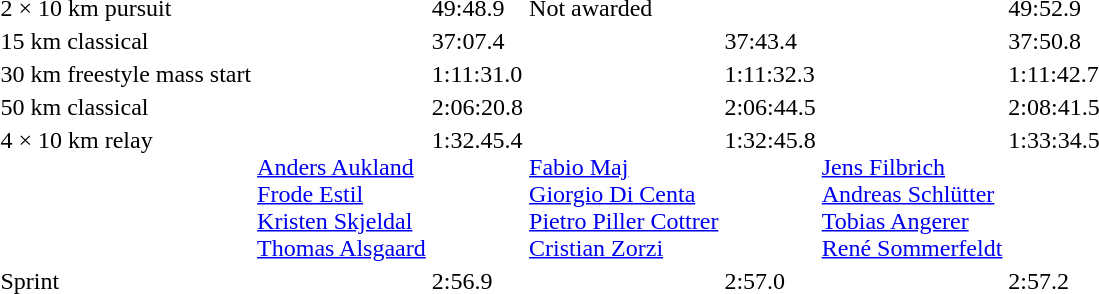<table>
<tr valign="top">
<td>2 × 10 km pursuit <br></td>
<td> <br> </td>
<td>49:48.9</td>
<td>Not awarded</td>
<td></td>
<td></td>
<td>49:52.9</td>
</tr>
<tr valign="top">
<td>15 km classical <br></td>
<td></td>
<td>37:07.4</td>
<td></td>
<td>37:43.4</td>
<td></td>
<td>37:50.8</td>
</tr>
<tr valign="top">
<td>30 km freestyle mass start <br></td>
<td></td>
<td>1:11:31.0</td>
<td></td>
<td>1:11:32.3</td>
<td></td>
<td>1:11:42.7</td>
</tr>
<tr valign="top">
<td>50 km classical <br></td>
<td></td>
<td>2:06:20.8</td>
<td></td>
<td>2:06:44.5</td>
<td></td>
<td>2:08:41.5</td>
</tr>
<tr valign="top">
<td>4 × 10 km relay <br></td>
<td> <br><a href='#'>Anders Aukland</a><br><a href='#'>Frode Estil</a><br><a href='#'>Kristen Skjeldal</a><br><a href='#'>Thomas Alsgaard</a></td>
<td>1:32.45.4</td>
<td><br><a href='#'>Fabio Maj</a><br><a href='#'>Giorgio Di Centa</a><br><a href='#'>Pietro Piller Cottrer</a><br><a href='#'>Cristian Zorzi</a></td>
<td>1:32:45.8</td>
<td><br><a href='#'>Jens Filbrich</a> <br> <a href='#'>Andreas Schlütter</a><br><a href='#'>Tobias Angerer</a><br><a href='#'>René Sommerfeldt</a></td>
<td>1:33:34.5</td>
</tr>
<tr valign="top">
<td>Sprint <br></td>
<td></td>
<td>2:56.9</td>
<td></td>
<td>2:57.0</td>
<td></td>
<td>2:57.2</td>
</tr>
</table>
